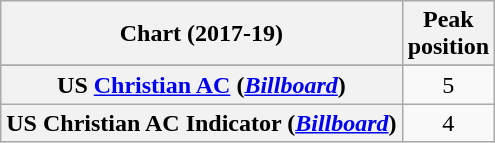<table class="wikitable sortable plainrowheaders" style="text-align:center">
<tr>
<th scope="col">Chart (2017-19)</th>
<th scope="col">Peak<br> position</th>
</tr>
<tr>
</tr>
<tr>
</tr>
<tr>
<th scope="row">US <a href='#'>Christian AC</a> (<em><a href='#'>Billboard</a></em>)</th>
<td>5</td>
</tr>
<tr>
<th scope="row">US Christian AC Indicator (<em><a href='#'>Billboard</a></em>)</th>
<td align="center">4</td>
</tr>
</table>
